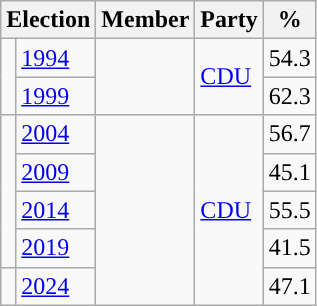<table class=wikitable>
<tr>
<th colspan=2>Election</th>
<th>Member</th>
<th>Party</th>
<th>%</th>
</tr>
<tr>
<td rowspan=2 bgcolor=></td>
<td><a href='#'>1994</a></td>
<td rowspan=2></td>
<td rowspan=2><a href='#'>CDU</a></td>
<td align=right>54.3</td>
</tr>
<tr>
<td><a href='#'>1999</a></td>
<td align=right>62.3</td>
</tr>
<tr>
<td rowspan=4 bgcolor=></td>
<td><a href='#'>2004</a></td>
<td rowspan="5"></td>
<td rowspan="5"><a href='#'>CDU</a></td>
<td align=right>56.7</td>
</tr>
<tr>
<td><a href='#'>2009</a></td>
<td align=right>45.1</td>
</tr>
<tr>
<td><a href='#'>2014</a></td>
<td align=right>55.5</td>
</tr>
<tr>
<td><a href='#'>2019</a></td>
<td align=right>41.5</td>
</tr>
<tr>
<td></td>
<td><a href='#'>2024</a></td>
<td>47.1</td>
</tr>
</table>
